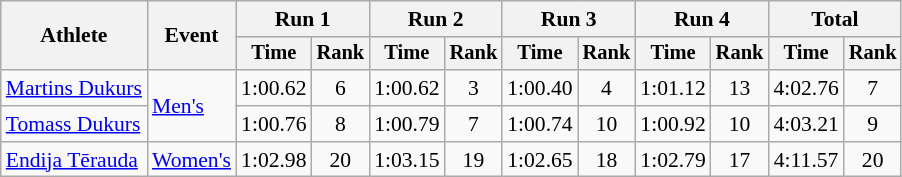<table class=wikitable style="text-align:center; font-size:90%">
<tr>
<th rowspan=2>Athlete</th>
<th rowspan=2>Event</th>
<th colspan=2>Run 1</th>
<th colspan=2>Run 2</th>
<th colspan=2>Run 3</th>
<th colspan=2>Run 4</th>
<th colspan=2>Total</th>
</tr>
<tr style=font-size:95%>
<th>Time</th>
<th>Rank</th>
<th>Time</th>
<th>Rank</th>
<th>Time</th>
<th>Rank</th>
<th>Time</th>
<th>Rank</th>
<th>Time</th>
<th>Rank</th>
</tr>
<tr>
<td align=left><a href='#'>Martins Dukurs</a></td>
<td align=left rowspan=2><a href='#'>Men's</a></td>
<td>1:00.62</td>
<td>6</td>
<td>1:00.62</td>
<td>3</td>
<td>1:00.40</td>
<td>4</td>
<td>1:01.12</td>
<td>13</td>
<td>4:02.76</td>
<td>7</td>
</tr>
<tr>
<td align=left><a href='#'>Tomass Dukurs</a></td>
<td>1:00.76</td>
<td>8</td>
<td>1:00.79</td>
<td>7</td>
<td>1:00.74</td>
<td>10</td>
<td>1:00.92</td>
<td>10</td>
<td>4:03.21</td>
<td>9</td>
</tr>
<tr>
<td align=left><a href='#'>Endija Tērauda</a></td>
<td align=left><a href='#'>Women's</a></td>
<td>1:02.98</td>
<td>20</td>
<td>1:03.15</td>
<td>19</td>
<td>1:02.65</td>
<td>18</td>
<td>1:02.79</td>
<td>17</td>
<td>4:11.57</td>
<td>20</td>
</tr>
</table>
